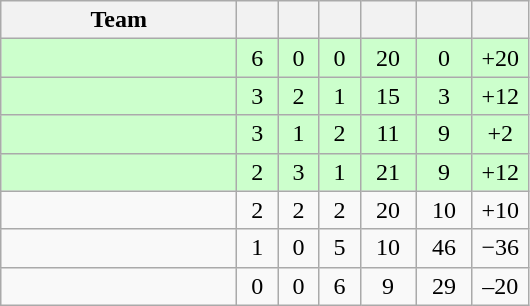<table class="wikitable" style="text-align:center;">
<tr>
<th width=150>Team</th>
<th width=20></th>
<th width=20></th>
<th width=20></th>
<th width=30></th>
<th width=30></th>
<th width=30></th>
</tr>
<tr bgcolor="#ccffcc">
<td align="left"></td>
<td>6</td>
<td>0</td>
<td>0</td>
<td>20</td>
<td>0</td>
<td>+20</td>
</tr>
<tr bgcolor="#ccffcc">
<td align="left"></td>
<td>3</td>
<td>2</td>
<td>1</td>
<td>15</td>
<td>3</td>
<td>+12</td>
</tr>
<tr bgcolor="#ccffcc">
<td align="left"></td>
<td>3</td>
<td>1</td>
<td>2</td>
<td>11</td>
<td>9</td>
<td>+2</td>
</tr>
<tr bgcolor="#ccffcc">
<td align="left"></td>
<td>2</td>
<td>3</td>
<td>1</td>
<td>21</td>
<td>9</td>
<td>+12</td>
</tr>
<tr>
<td align="left"></td>
<td>2</td>
<td>2</td>
<td>2</td>
<td>20</td>
<td>10</td>
<td>+10</td>
</tr>
<tr>
<td align="left"></td>
<td>1</td>
<td>0</td>
<td>5</td>
<td>10</td>
<td>46</td>
<td>−36</td>
</tr>
<tr>
<td align="left"></td>
<td>0</td>
<td>0</td>
<td>6</td>
<td>9</td>
<td>29</td>
<td>–20</td>
</tr>
</table>
